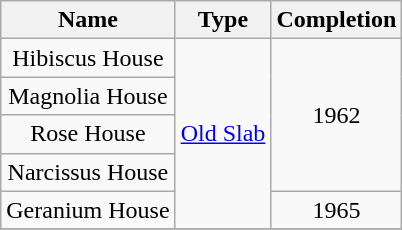<table class="wikitable" style="text-align: center">
<tr>
<th>Name</th>
<th>Type</th>
<th>Completion</th>
</tr>
<tr>
<td>Hibiscus House</td>
<td rowspan="5"><a href='#'>Old Slab</a></td>
<td rowspan="4">1962</td>
</tr>
<tr>
<td>Magnolia House</td>
</tr>
<tr>
<td>Rose House</td>
</tr>
<tr>
<td>Narcissus House</td>
</tr>
<tr>
<td>Geranium House</td>
<td rowspan="1">1965</td>
</tr>
<tr>
</tr>
</table>
